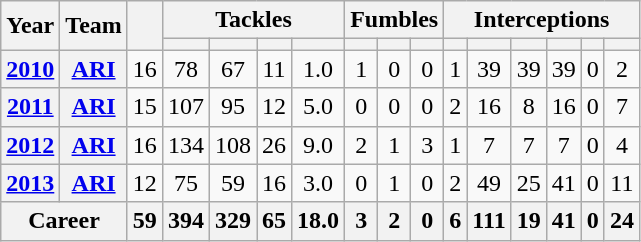<table class="wikitable" style="text-align:center;">
<tr>
<th rowspan="2">Year</th>
<th rowspan="2">Team</th>
<th rowspan="2"></th>
<th colspan="4">Tackles</th>
<th colspan="3">Fumbles</th>
<th colspan="6">Interceptions</th>
</tr>
<tr>
<th></th>
<th></th>
<th></th>
<th></th>
<th></th>
<th></th>
<th></th>
<th></th>
<th></th>
<th></th>
<th></th>
<th></th>
<th></th>
</tr>
<tr>
<th><a href='#'>2010</a></th>
<th><a href='#'>ARI</a></th>
<td>16</td>
<td>78</td>
<td>67</td>
<td>11</td>
<td>1.0</td>
<td>1</td>
<td>0</td>
<td>0</td>
<td>1</td>
<td>39</td>
<td>39</td>
<td>39</td>
<td>0</td>
<td>2</td>
</tr>
<tr>
<th><a href='#'>2011</a></th>
<th><a href='#'>ARI</a></th>
<td>15</td>
<td>107</td>
<td>95</td>
<td>12</td>
<td>5.0</td>
<td>0</td>
<td>0</td>
<td>0</td>
<td>2</td>
<td>16</td>
<td>8</td>
<td>16</td>
<td>0</td>
<td>7</td>
</tr>
<tr>
<th><a href='#'>2012</a></th>
<th><a href='#'>ARI</a></th>
<td>16</td>
<td>134</td>
<td>108</td>
<td>26</td>
<td>9.0</td>
<td>2</td>
<td>1</td>
<td>3</td>
<td>1</td>
<td>7</td>
<td>7</td>
<td>7</td>
<td>0</td>
<td>4</td>
</tr>
<tr>
<th><a href='#'>2013</a></th>
<th><a href='#'>ARI</a></th>
<td>12</td>
<td>75</td>
<td>59</td>
<td>16</td>
<td>3.0</td>
<td>0</td>
<td>1</td>
<td>0</td>
<td>2</td>
<td>49</td>
<td>25</td>
<td>41</td>
<td>0</td>
<td>11</td>
</tr>
<tr>
<th colspan="2">Career</th>
<th>59</th>
<th>394</th>
<th>329</th>
<th>65</th>
<th>18.0</th>
<th>3</th>
<th>2</th>
<th>0</th>
<th>6</th>
<th>111</th>
<th>19</th>
<th>41</th>
<th>0</th>
<th>24</th>
</tr>
</table>
